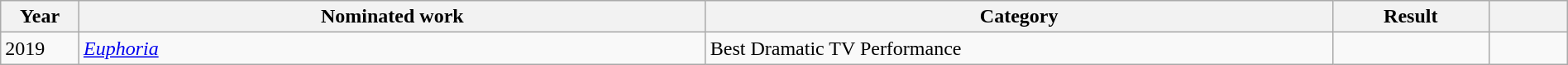<table class="wikitable plainrowheaders" style="width:100%;">
<tr>
<th scope="col" style="width:5%;">Year</th>
<th scope="col" style="width:40%;">Nominated work</th>
<th scope="col" style="width:40%;">Category</th>
<th scope="col" style="width:10%;">Result</th>
<th scope="col" style="width:5%;"></th>
</tr>
<tr>
<td>2019</td>
<td><em><a href='#'>Euphoria</a></em></td>
<td>Best Dramatic TV Performance</td>
<td></td>
<td style="text-align:center;"></td>
</tr>
</table>
